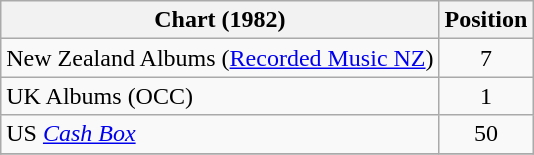<table class="wikitable sortable">
<tr>
<th>Chart (1982)</th>
<th>Position</th>
</tr>
<tr>
<td>New Zealand Albums (<a href='#'>Recorded Music NZ</a>)</td>
<td align="center">7</td>
</tr>
<tr>
<td>UK Albums (OCC)</td>
<td align="center">1</td>
</tr>
<tr>
<td>US <a href='#'><em>Cash Box</em></a></td>
<td align="center">50</td>
</tr>
<tr>
</tr>
</table>
